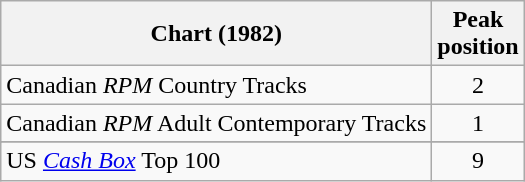<table class="wikitable sortable">
<tr>
<th>Chart (1982)</th>
<th>Peak<br>position</th>
</tr>
<tr>
<td>Canadian <em>RPM</em> Country Tracks</td>
<td align="center">2</td>
</tr>
<tr>
<td>Canadian <em>RPM</em> Adult Contemporary Tracks</td>
<td align="center">1</td>
</tr>
<tr>
</tr>
<tr>
</tr>
<tr>
</tr>
<tr>
<td>US <a href='#'><em>Cash Box</em></a> Top 100</td>
<td align="center">9</td>
</tr>
</table>
